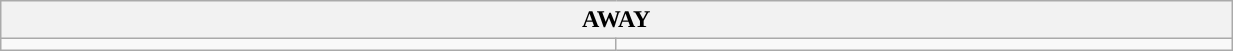<table class="wikitable collapsible collapsed" style="width:65%">
<tr>
<th colspan=6>AWAY</th>
</tr>
<tr>
<td></td>
<td></td>
</tr>
</table>
